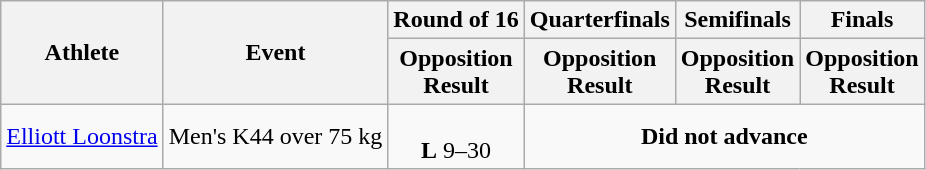<table class=wikitable>
<tr>
<th rowspan="2">Athlete</th>
<th rowspan="2">Event</th>
<th>Round of 16</th>
<th>Quarterfinals</th>
<th>Semifinals</th>
<th>Finals</th>
</tr>
<tr>
<th>Opposition<br>Result</th>
<th>Opposition<br>Result</th>
<th>Opposition<br>Result</th>
<th>Opposition<br>Result</th>
</tr>
<tr>
<td><a href='#'>Elliott Loonstra</a></td>
<td>Men's K44 over 75 kg</td>
<td align=center><br><strong>L</strong> 9–30</td>
<td align="center" colspan="3"><strong>Did not advance</strong></td>
</tr>
</table>
